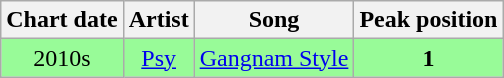<table class="wikitable sortable" style="text-align:center">
<tr>
<th>Chart date</th>
<th>Artist</th>
<th>Song</th>
<th>Peak position</th>
</tr>
<tr>
<td style="background:palegreen">2010s</td>
<td style="background:palegreen"><a href='#'>Psy</a></td>
<td style="background:palegreen"><a href='#'>Gangnam Style</a></td>
<td style="background:palegreen"><span><strong>1</strong></span></td>
</tr>
</table>
